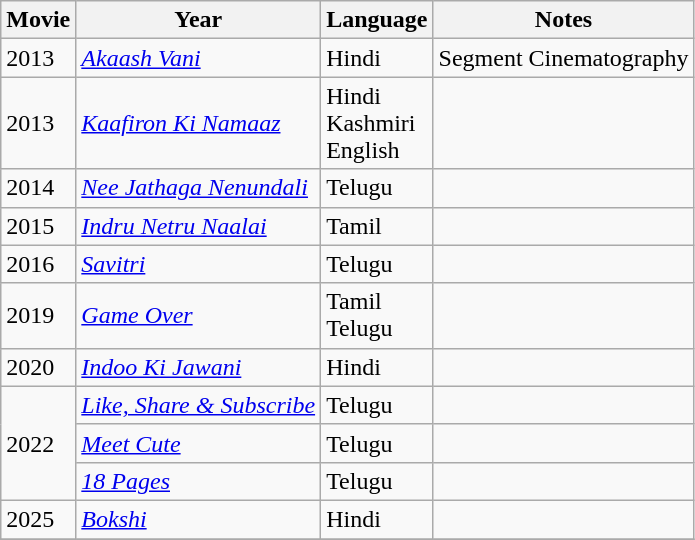<table class="wikitable">
<tr>
<th>Movie</th>
<th>Year</th>
<th>Language</th>
<th>Notes</th>
</tr>
<tr>
<td>2013</td>
<td><em><a href='#'>Akaash Vani</a></em></td>
<td>Hindi</td>
<td>Segment Cinematography</td>
</tr>
<tr>
<td>2013</td>
<td><em><a href='#'>Kaafiron Ki Namaaz</a></em></td>
<td>Hindi<br>Kashmiri<br>English</td>
<td></td>
</tr>
<tr>
<td>2014</td>
<td><em><a href='#'>Nee Jathaga Nenundali</a></em></td>
<td>Telugu</td>
<td></td>
</tr>
<tr>
<td>2015</td>
<td><em><a href='#'>Indru Netru Naalai</a></em></td>
<td>Tamil</td>
<td></td>
</tr>
<tr>
<td>2016</td>
<td><em><a href='#'>Savitri</a></em></td>
<td>Telugu</td>
<td></td>
</tr>
<tr>
<td>2019</td>
<td><em><a href='#'>Game Over</a></em></td>
<td>Tamil<br>Telugu</td>
<td></td>
</tr>
<tr>
<td>2020</td>
<td><em><a href='#'>Indoo Ki Jawani</a></em></td>
<td>Hindi</td>
<td></td>
</tr>
<tr>
<td rowspan="3">2022</td>
<td><em><a href='#'>Like, Share & Subscribe</a></em></td>
<td>Telugu</td>
<td></td>
</tr>
<tr>
<td><em><a href='#'>Meet Cute</a></em></td>
<td>Telugu</td>
<td></td>
</tr>
<tr>
<td><em><a href='#'>18 Pages</a></em></td>
<td>Telugu</td>
<td></td>
</tr>
<tr>
<td>2025</td>
<td><em><a href='#'>Bokshi</a></em></td>
<td>Hindi</td>
<td></td>
</tr>
<tr>
</tr>
</table>
